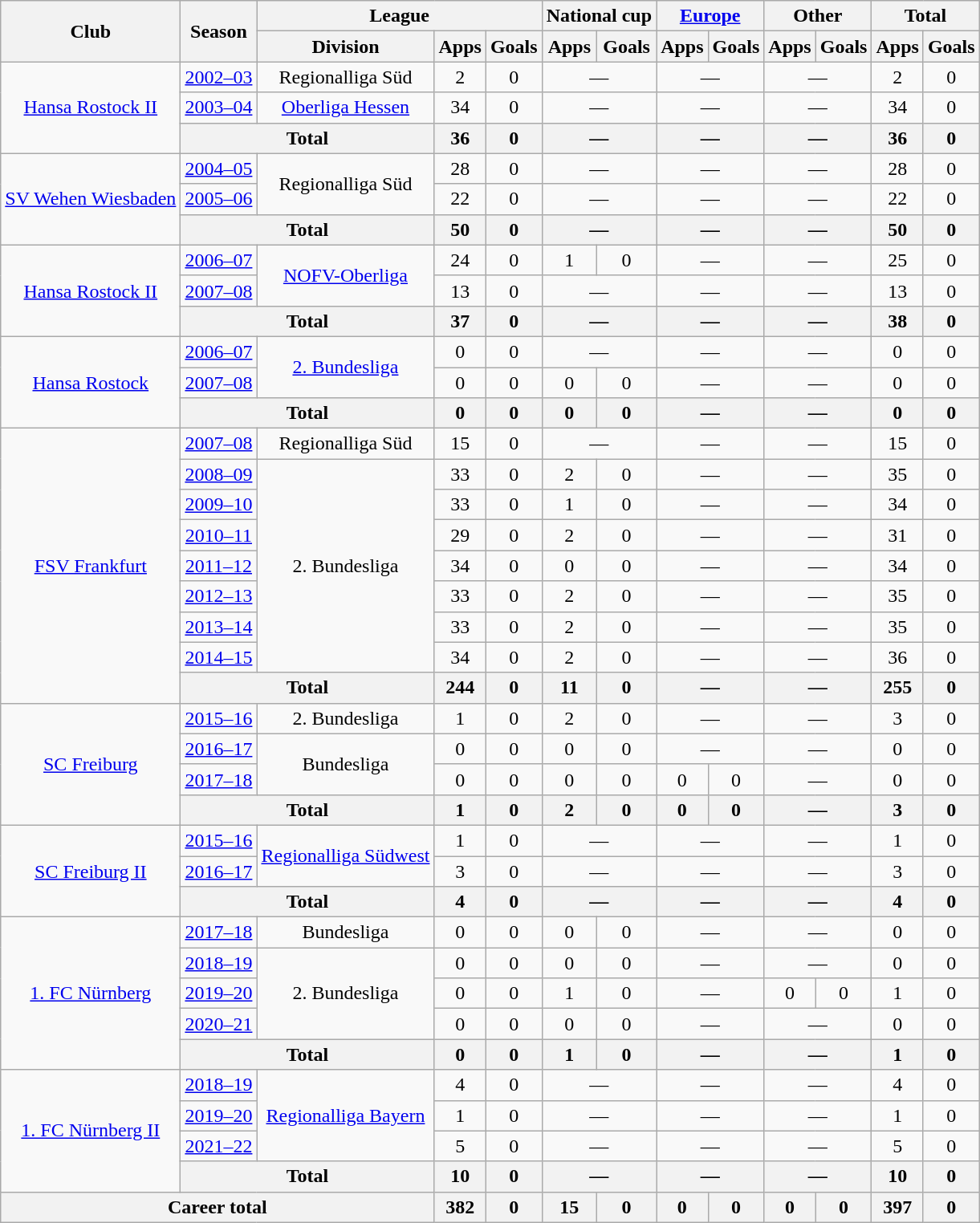<table class="wikitable" style="text-align: center">
<tr>
<th rowspan="2">Club</th>
<th rowspan="2">Season</th>
<th colspan="3">League</th>
<th colspan="2">National cup</th>
<th colspan="2"><a href='#'>Europe</a></th>
<th colspan="2">Other</th>
<th colspan="2">Total</th>
</tr>
<tr>
<th>Division</th>
<th>Apps</th>
<th>Goals</th>
<th>Apps</th>
<th>Goals</th>
<th>Apps</th>
<th>Goals</th>
<th>Apps</th>
<th>Goals</th>
<th>Apps</th>
<th>Goals</th>
</tr>
<tr>
<td rowspan="3"><a href='#'>Hansa Rostock II</a></td>
<td><a href='#'>2002–03</a></td>
<td>Regionalliga Süd</td>
<td>2</td>
<td>0</td>
<td colspan="2">—</td>
<td colspan="2">—</td>
<td colspan="2">—</td>
<td>2</td>
<td>0</td>
</tr>
<tr>
<td><a href='#'>2003–04</a></td>
<td><a href='#'>Oberliga Hessen</a></td>
<td>34</td>
<td>0</td>
<td colspan="2">—</td>
<td colspan="2">—</td>
<td colspan="2">—</td>
<td>34</td>
<td>0</td>
</tr>
<tr>
<th colspan="2">Total</th>
<th>36</th>
<th>0</th>
<th colspan="2">—</th>
<th colspan="2">—</th>
<th colspan="2">—</th>
<th>36</th>
<th>0</th>
</tr>
<tr>
<td rowspan="3"><a href='#'>SV Wehen Wiesbaden</a></td>
<td><a href='#'>2004–05</a></td>
<td rowspan="2">Regionalliga Süd</td>
<td>28</td>
<td>0</td>
<td colspan="2">—</td>
<td colspan="2">—</td>
<td colspan="2">—</td>
<td>28</td>
<td>0</td>
</tr>
<tr>
<td><a href='#'>2005–06</a></td>
<td>22</td>
<td>0</td>
<td colspan="2">—</td>
<td colspan="2">—</td>
<td colspan="2">—</td>
<td>22</td>
<td>0</td>
</tr>
<tr>
<th colspan="2">Total</th>
<th>50</th>
<th>0</th>
<th colspan="2">—</th>
<th colspan="2">—</th>
<th colspan="2">—</th>
<th>50</th>
<th>0</th>
</tr>
<tr>
<td rowspan="3"><a href='#'>Hansa Rostock II</a></td>
<td><a href='#'>2006–07</a></td>
<td rowspan="2"><a href='#'>NOFV-Oberliga</a></td>
<td>24</td>
<td>0</td>
<td>1</td>
<td>0</td>
<td colspan="2">—</td>
<td colspan="2">—</td>
<td>25</td>
<td>0</td>
</tr>
<tr>
<td><a href='#'>2007–08</a></td>
<td>13</td>
<td>0</td>
<td colspan="2">—</td>
<td colspan="2">—</td>
<td colspan="2">—</td>
<td>13</td>
<td>0</td>
</tr>
<tr>
<th colspan="2">Total</th>
<th>37</th>
<th>0</th>
<th colspan="2">—</th>
<th colspan="2">—</th>
<th colspan="2">—</th>
<th>38</th>
<th>0</th>
</tr>
<tr>
<td rowspan="3"><a href='#'>Hansa Rostock</a></td>
<td><a href='#'>2006–07</a></td>
<td rowspan="2"><a href='#'>2. Bundesliga</a></td>
<td>0</td>
<td>0</td>
<td colspan="2">—</td>
<td colspan="2">—</td>
<td colspan="2">—</td>
<td>0</td>
<td>0</td>
</tr>
<tr>
<td><a href='#'>2007–08</a></td>
<td>0</td>
<td>0</td>
<td>0</td>
<td>0</td>
<td colspan="2">—</td>
<td colspan="2">—</td>
<td>0</td>
<td>0</td>
</tr>
<tr>
<th colspan="2">Total</th>
<th>0</th>
<th>0</th>
<th>0</th>
<th>0</th>
<th colspan="2">—</th>
<th colspan="2">—</th>
<th>0</th>
<th>0</th>
</tr>
<tr>
<td rowspan="9"><a href='#'>FSV Frankfurt</a></td>
<td><a href='#'>2007–08</a></td>
<td>Regionalliga Süd</td>
<td>15</td>
<td>0</td>
<td colspan="2">—</td>
<td colspan="2">—</td>
<td colspan="2">—</td>
<td>15</td>
<td>0</td>
</tr>
<tr>
<td><a href='#'>2008–09</a></td>
<td rowspan="7">2. Bundesliga</td>
<td>33</td>
<td>0</td>
<td>2</td>
<td>0</td>
<td colspan="2">—</td>
<td colspan="2">—</td>
<td>35</td>
<td>0</td>
</tr>
<tr>
<td><a href='#'>2009–10</a></td>
<td>33</td>
<td>0</td>
<td>1</td>
<td>0</td>
<td colspan="2">—</td>
<td colspan="2">—</td>
<td>34</td>
<td>0</td>
</tr>
<tr>
<td><a href='#'>2010–11</a></td>
<td>29</td>
<td>0</td>
<td>2</td>
<td>0</td>
<td colspan="2">—</td>
<td colspan="2">—</td>
<td>31</td>
<td>0</td>
</tr>
<tr>
<td><a href='#'>2011–12</a></td>
<td>34</td>
<td>0</td>
<td>0</td>
<td>0</td>
<td colspan="2">—</td>
<td colspan="2">—</td>
<td>34</td>
<td>0</td>
</tr>
<tr>
<td><a href='#'>2012–13</a></td>
<td>33</td>
<td>0</td>
<td>2</td>
<td>0</td>
<td colspan="2">—</td>
<td colspan="2">—</td>
<td>35</td>
<td>0</td>
</tr>
<tr>
<td><a href='#'>2013–14</a></td>
<td>33</td>
<td>0</td>
<td>2</td>
<td>0</td>
<td colspan="2">—</td>
<td colspan="2">—</td>
<td>35</td>
<td>0</td>
</tr>
<tr>
<td><a href='#'>2014–15</a></td>
<td>34</td>
<td>0</td>
<td>2</td>
<td>0</td>
<td colspan="2">—</td>
<td colspan="2">—</td>
<td>36</td>
<td>0</td>
</tr>
<tr>
<th colspan="2">Total</th>
<th>244</th>
<th>0</th>
<th>11</th>
<th>0</th>
<th colspan="2">—</th>
<th colspan="2">—</th>
<th>255</th>
<th>0</th>
</tr>
<tr>
<td rowspan="4"><a href='#'>SC Freiburg</a></td>
<td><a href='#'>2015–16</a></td>
<td>2. Bundesliga</td>
<td>1</td>
<td>0</td>
<td>2</td>
<td>0</td>
<td colspan="2">—</td>
<td colspan="2">—</td>
<td>3</td>
<td>0</td>
</tr>
<tr>
<td><a href='#'>2016–17</a></td>
<td rowspan="2">Bundesliga</td>
<td>0</td>
<td>0</td>
<td>0</td>
<td>0</td>
<td colspan="2">—</td>
<td colspan="2">—</td>
<td>0</td>
<td>0</td>
</tr>
<tr>
<td><a href='#'>2017–18</a></td>
<td>0</td>
<td>0</td>
<td>0</td>
<td>0</td>
<td>0</td>
<td>0</td>
<td colspan="2">—</td>
<td>0</td>
<td>0</td>
</tr>
<tr>
<th colspan="2">Total</th>
<th>1</th>
<th>0</th>
<th>2</th>
<th>0</th>
<th>0</th>
<th>0</th>
<th colspan="2">—</th>
<th>3</th>
<th>0</th>
</tr>
<tr>
<td rowspan="3"><a href='#'>SC Freiburg II</a></td>
<td><a href='#'>2015–16</a></td>
<td rowspan="2"><a href='#'>Regionalliga Südwest</a></td>
<td>1</td>
<td>0</td>
<td colspan="2">—</td>
<td colspan="2">—</td>
<td colspan="2">—</td>
<td>1</td>
<td>0</td>
</tr>
<tr>
<td><a href='#'>2016–17</a></td>
<td>3</td>
<td>0</td>
<td colspan="2">—</td>
<td colspan="2">—</td>
<td colspan="2">—</td>
<td>3</td>
<td>0</td>
</tr>
<tr>
<th colspan="2">Total</th>
<th>4</th>
<th>0</th>
<th colspan="2">—</th>
<th colspan="2">—</th>
<th colspan="2">—</th>
<th>4</th>
<th>0</th>
</tr>
<tr>
<td rowspan="5"><a href='#'>1. FC Nürnberg</a></td>
<td><a href='#'>2017–18</a></td>
<td>Bundesliga</td>
<td>0</td>
<td>0</td>
<td>0</td>
<td>0</td>
<td colspan="2">—</td>
<td colspan="2">—</td>
<td>0</td>
<td>0</td>
</tr>
<tr>
<td><a href='#'>2018–19</a></td>
<td rowspan="3">2. Bundesliga</td>
<td>0</td>
<td>0</td>
<td>0</td>
<td>0</td>
<td colspan="2">—</td>
<td colspan="2">—</td>
<td>0</td>
<td>0</td>
</tr>
<tr>
<td><a href='#'>2019–20</a></td>
<td>0</td>
<td>0</td>
<td>1</td>
<td>0</td>
<td colspan="2">—</td>
<td>0</td>
<td>0</td>
<td>1</td>
<td>0</td>
</tr>
<tr>
<td><a href='#'>2020–21</a></td>
<td>0</td>
<td>0</td>
<td>0</td>
<td>0</td>
<td colspan="2">—</td>
<td colspan="2">—</td>
<td>0</td>
<td>0</td>
</tr>
<tr>
<th colspan="2">Total</th>
<th>0</th>
<th>0</th>
<th>1</th>
<th>0</th>
<th colspan="2">—</th>
<th colspan="2">—</th>
<th>1</th>
<th>0</th>
</tr>
<tr>
<td rowspan="4"><a href='#'>1. FC Nürnberg II</a></td>
<td><a href='#'>2018–19</a></td>
<td rowspan="3"><a href='#'>Regionalliga Bayern</a></td>
<td>4</td>
<td>0</td>
<td colspan="2">—</td>
<td colspan="2">—</td>
<td colspan="2">—</td>
<td>4</td>
<td>0</td>
</tr>
<tr>
<td><a href='#'>2019–20</a></td>
<td>1</td>
<td>0</td>
<td colspan="2">—</td>
<td colspan="2">—</td>
<td colspan="2">—</td>
<td>1</td>
<td>0</td>
</tr>
<tr>
<td><a href='#'>2021–22</a></td>
<td>5</td>
<td>0</td>
<td colspan="2">—</td>
<td colspan="2">—</td>
<td colspan="2">—</td>
<td>5</td>
<td>0</td>
</tr>
<tr>
<th colspan="2">Total</th>
<th>10</th>
<th>0</th>
<th colspan="2">—</th>
<th colspan="2">—</th>
<th colspan="2">—</th>
<th>10</th>
<th>0</th>
</tr>
<tr>
<th colspan="3">Career total</th>
<th>382</th>
<th>0</th>
<th>15</th>
<th>0</th>
<th>0</th>
<th>0</th>
<th>0</th>
<th>0</th>
<th>397</th>
<th>0</th>
</tr>
</table>
